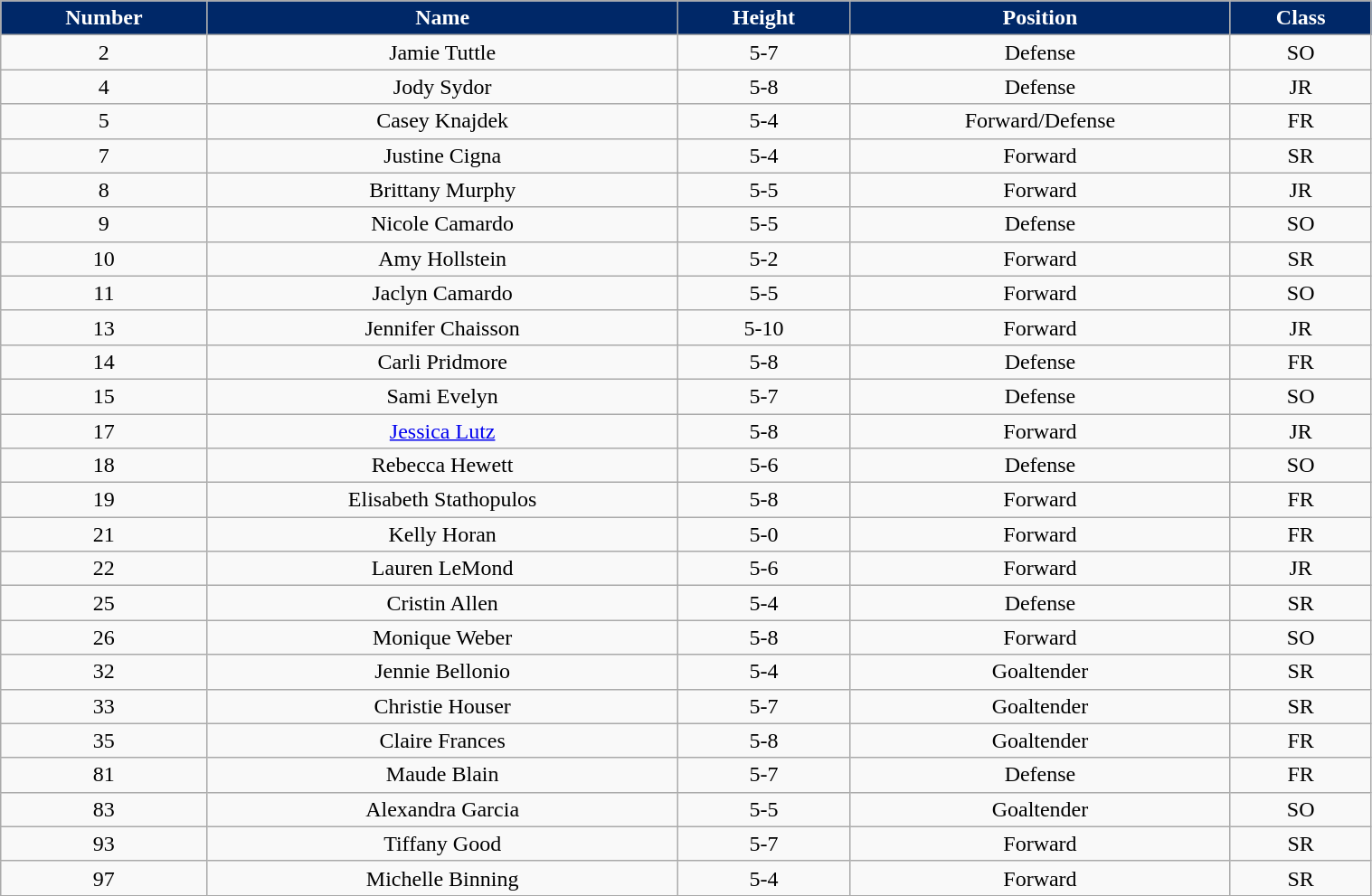<table class="wikitable sortable" width="80%">
<tr align="center"  style="background:#002868;color:#FFFFFF;">
<td><strong>Number</strong></td>
<td><strong>Name</strong></td>
<td><strong>Height</strong></td>
<td><strong>Position</strong></td>
<td><strong>Class</strong></td>
</tr>
<tr align="center" bgcolor="">
<td>2</td>
<td>Jamie Tuttle</td>
<td>5-7</td>
<td>Defense</td>
<td>SO</td>
</tr>
<tr align="center" bgcolor="">
<td>4</td>
<td>Jody Sydor</td>
<td>5-8</td>
<td>Defense</td>
<td>JR</td>
</tr>
<tr align="center" bgcolor="">
<td>5</td>
<td>Casey Knajdek</td>
<td>5-4</td>
<td>Forward/Defense</td>
<td>FR</td>
</tr>
<tr align="center" bgcolor="">
<td>7</td>
<td>Justine Cigna</td>
<td>5-4</td>
<td>Forward</td>
<td>SR</td>
</tr>
<tr align="center" bgcolor="">
<td>8</td>
<td>Brittany Murphy</td>
<td>5-5</td>
<td>Forward</td>
<td>JR</td>
</tr>
<tr align="center" bgcolor="">
<td>9</td>
<td>Nicole Camardo</td>
<td>5-5</td>
<td>Defense</td>
<td>SO</td>
</tr>
<tr align="center" bgcolor="">
<td>10</td>
<td>Amy Hollstein</td>
<td>5-2</td>
<td>Forward</td>
<td>SR</td>
</tr>
<tr align="center" bgcolor="">
<td>11</td>
<td>Jaclyn Camardo</td>
<td>5-5</td>
<td>Forward</td>
<td>SO</td>
</tr>
<tr align="center" bgcolor="">
<td>13</td>
<td>Jennifer Chaisson</td>
<td>5-10</td>
<td>Forward</td>
<td>JR</td>
</tr>
<tr align="center" bgcolor="">
<td>14</td>
<td>Carli Pridmore</td>
<td>5-8</td>
<td>Defense</td>
<td>FR</td>
</tr>
<tr align="center" bgcolor="">
<td>15</td>
<td>Sami Evelyn</td>
<td>5-7</td>
<td>Defense</td>
<td>SO</td>
</tr>
<tr align="center" bgcolor="">
<td>17</td>
<td><a href='#'>Jessica Lutz</a></td>
<td>5-8</td>
<td>Forward</td>
<td>JR</td>
</tr>
<tr align="center" bgcolor="">
<td>18</td>
<td>Rebecca Hewett</td>
<td>5-6</td>
<td>Defense</td>
<td>SO</td>
</tr>
<tr align="center" bgcolor="">
<td>19</td>
<td>Elisabeth Stathopulos</td>
<td>5-8</td>
<td>Forward</td>
<td>FR</td>
</tr>
<tr align="center" bgcolor="">
<td>21</td>
<td>Kelly Horan</td>
<td>5-0</td>
<td>Forward</td>
<td>FR</td>
</tr>
<tr align="center" bgcolor="">
<td>22</td>
<td>Lauren LeMond</td>
<td>5-6</td>
<td>Forward</td>
<td>JR</td>
</tr>
<tr align="center" bgcolor="">
<td>25</td>
<td>Cristin Allen</td>
<td>5-4</td>
<td>Defense</td>
<td>SR</td>
</tr>
<tr align="center" bgcolor="">
<td>26</td>
<td>Monique Weber</td>
<td>5-8</td>
<td>Forward</td>
<td>SO</td>
</tr>
<tr align="center" bgcolor="">
<td>32</td>
<td>Jennie Bellonio</td>
<td>5-4</td>
<td>Goaltender</td>
<td>SR</td>
</tr>
<tr align="center" bgcolor="">
<td>33</td>
<td>Christie Houser</td>
<td>5-7</td>
<td>Goaltender</td>
<td>SR</td>
</tr>
<tr align="center" bgcolor="">
<td>35</td>
<td>Claire Frances</td>
<td>5-8</td>
<td>Goaltender</td>
<td>FR</td>
</tr>
<tr align="center" bgcolor="">
<td>81</td>
<td>Maude Blain</td>
<td>5-7</td>
<td>Defense</td>
<td>FR</td>
</tr>
<tr align="center" bgcolor="">
<td>83</td>
<td>Alexandra Garcia</td>
<td>5-5</td>
<td>Goaltender</td>
<td>SO</td>
</tr>
<tr align="center" bgcolor="">
<td>93</td>
<td>Tiffany Good</td>
<td>5-7</td>
<td>Forward</td>
<td>SR</td>
</tr>
<tr align="center" bgcolor="">
<td>97</td>
<td>Michelle Binning</td>
<td>5-4</td>
<td>Forward</td>
<td>SR</td>
</tr>
<tr align="center" bgcolor="">
</tr>
</table>
